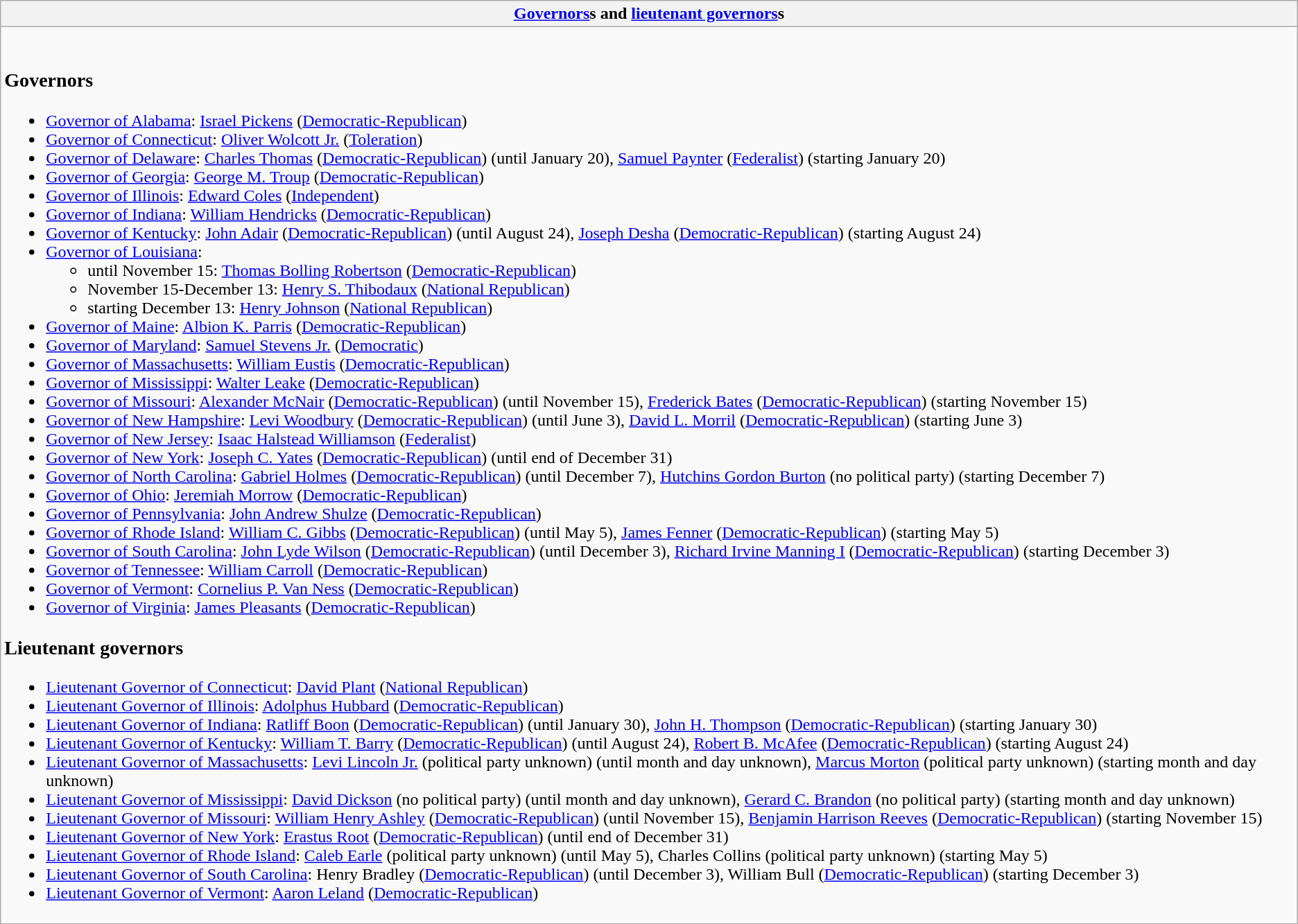<table class="wikitable collapsible collapsed">
<tr>
<th><a href='#'>Governors</a>s and <a href='#'>lieutenant governors</a>s</th>
</tr>
<tr>
<td><br><h3>Governors</h3><ul><li><a href='#'>Governor of Alabama</a>: <a href='#'>Israel Pickens</a> (<a href='#'>Democratic-Republican</a>)</li><li><a href='#'>Governor of Connecticut</a>: <a href='#'>Oliver Wolcott Jr.</a> (<a href='#'>Toleration</a>)</li><li><a href='#'>Governor of Delaware</a>: <a href='#'>Charles Thomas</a> (<a href='#'>Democratic-Republican</a>) (until January 20), <a href='#'>Samuel Paynter</a> (<a href='#'>Federalist</a>) (starting January 20)</li><li><a href='#'>Governor of Georgia</a>: <a href='#'>George M. Troup</a> (<a href='#'>Democratic-Republican</a>)</li><li><a href='#'>Governor of Illinois</a>: <a href='#'>Edward Coles</a> (<a href='#'>Independent</a>)</li><li><a href='#'>Governor of Indiana</a>: <a href='#'>William Hendricks</a> (<a href='#'>Democratic-Republican</a>)</li><li><a href='#'>Governor of Kentucky</a>: <a href='#'>John Adair</a> (<a href='#'>Democratic-Republican</a>) (until August 24), <a href='#'>Joseph Desha</a> (<a href='#'>Democratic-Republican</a>) (starting August 24)</li><li><a href='#'>Governor of Louisiana</a>:<ul><li>until November 15: <a href='#'>Thomas Bolling Robertson</a> (<a href='#'>Democratic-Republican</a>)</li><li>November 15-December 13: <a href='#'>Henry S. Thibodaux</a> (<a href='#'>National Republican</a>)</li><li>starting December 13: <a href='#'>Henry Johnson</a> (<a href='#'>National Republican</a>)</li></ul></li><li><a href='#'>Governor of Maine</a>: <a href='#'>Albion K. Parris</a> (<a href='#'>Democratic-Republican</a>)</li><li><a href='#'>Governor of Maryland</a>: <a href='#'>Samuel Stevens Jr.</a> (<a href='#'>Democratic</a>)</li><li><a href='#'>Governor of Massachusetts</a>: <a href='#'>William Eustis</a> (<a href='#'>Democratic-Republican</a>)</li><li><a href='#'>Governor of Mississippi</a>: <a href='#'>Walter Leake</a> (<a href='#'>Democratic-Republican</a>)</li><li><a href='#'>Governor of Missouri</a>: <a href='#'>Alexander McNair</a> (<a href='#'>Democratic-Republican</a>) (until November 15), <a href='#'>Frederick Bates</a> (<a href='#'>Democratic-Republican</a>) (starting November 15)</li><li><a href='#'>Governor of New Hampshire</a>: <a href='#'>Levi Woodbury</a> (<a href='#'>Democratic-Republican</a>) (until June 3), <a href='#'>David L. Morril</a> (<a href='#'>Democratic-Republican</a>) (starting June 3)</li><li><a href='#'>Governor of New Jersey</a>: <a href='#'>Isaac Halstead Williamson</a> (<a href='#'>Federalist</a>)</li><li><a href='#'>Governor of New York</a>: <a href='#'>Joseph C. Yates</a> (<a href='#'>Democratic-Republican</a>) (until end of December 31)</li><li><a href='#'>Governor of North Carolina</a>: <a href='#'>Gabriel Holmes</a> (<a href='#'>Democratic-Republican</a>) (until December 7), <a href='#'>Hutchins Gordon Burton</a> (no political party) (starting December 7)</li><li><a href='#'>Governor of Ohio</a>: <a href='#'>Jeremiah Morrow</a> (<a href='#'>Democratic-Republican</a>)</li><li><a href='#'>Governor of Pennsylvania</a>: <a href='#'>John Andrew Shulze</a> (<a href='#'>Democratic-Republican</a>)</li><li><a href='#'>Governor of Rhode Island</a>: <a href='#'>William C. Gibbs</a> (<a href='#'>Democratic-Republican</a>) (until May 5), <a href='#'>James Fenner</a> (<a href='#'>Democratic-Republican</a>) (starting May 5)</li><li><a href='#'>Governor of South Carolina</a>: <a href='#'>John Lyde Wilson</a> (<a href='#'>Democratic-Republican</a>) (until December 3), <a href='#'>Richard Irvine Manning I</a> (<a href='#'>Democratic-Republican</a>) (starting December 3)</li><li><a href='#'>Governor of Tennessee</a>: <a href='#'>William Carroll</a> (<a href='#'>Democratic-Republican</a>)</li><li><a href='#'>Governor of Vermont</a>: <a href='#'>Cornelius P. Van Ness</a> (<a href='#'>Democratic-Republican</a>)</li><li><a href='#'>Governor of Virginia</a>: <a href='#'>James Pleasants</a> (<a href='#'>Democratic-Republican</a>)</li></ul><h3>Lieutenant governors</h3><ul><li><a href='#'>Lieutenant Governor of Connecticut</a>: <a href='#'>David Plant</a> (<a href='#'>National Republican</a>)</li><li><a href='#'>Lieutenant Governor of Illinois</a>: <a href='#'>Adolphus Hubbard</a> (<a href='#'>Democratic-Republican</a>)</li><li><a href='#'>Lieutenant Governor of Indiana</a>: <a href='#'>Ratliff Boon</a> (<a href='#'>Democratic-Republican</a>) (until January 30), <a href='#'>John H. Thompson</a> (<a href='#'>Democratic-Republican</a>) (starting January 30)</li><li><a href='#'>Lieutenant Governor of Kentucky</a>: <a href='#'>William T. Barry</a> (<a href='#'>Democratic-Republican</a>) (until August 24), <a href='#'>Robert B. McAfee</a> (<a href='#'>Democratic-Republican</a>) (starting August 24)</li><li><a href='#'>Lieutenant Governor of Massachusetts</a>: <a href='#'>Levi Lincoln Jr.</a> (political party unknown) (until month and day unknown), <a href='#'>Marcus Morton</a> (political party unknown) (starting month and day unknown)</li><li><a href='#'>Lieutenant Governor of Mississippi</a>: <a href='#'>David Dickson</a> (no political party) (until month and day unknown), <a href='#'>Gerard C. Brandon</a> (no political party) (starting month and day unknown)</li><li><a href='#'>Lieutenant Governor of Missouri</a>: <a href='#'>William Henry Ashley</a> (<a href='#'>Democratic-Republican</a>) (until November 15), <a href='#'>Benjamin Harrison Reeves</a> (<a href='#'>Democratic-Republican</a>) (starting November 15)</li><li><a href='#'>Lieutenant Governor of New York</a>: <a href='#'>Erastus Root</a> (<a href='#'>Democratic-Republican</a>) (until end of December 31)</li><li><a href='#'>Lieutenant Governor of Rhode Island</a>: <a href='#'>Caleb Earle</a> (political party unknown) (until May 5), Charles Collins (political party unknown) (starting May 5)</li><li><a href='#'>Lieutenant Governor of South Carolina</a>: Henry Bradley (<a href='#'>Democratic-Republican</a>) (until December 3), William Bull (<a href='#'>Democratic-Republican</a>) (starting December 3)</li><li><a href='#'>Lieutenant Governor of Vermont</a>: <a href='#'>Aaron Leland</a> (<a href='#'>Democratic-Republican</a>)</li></ul></td>
</tr>
</table>
